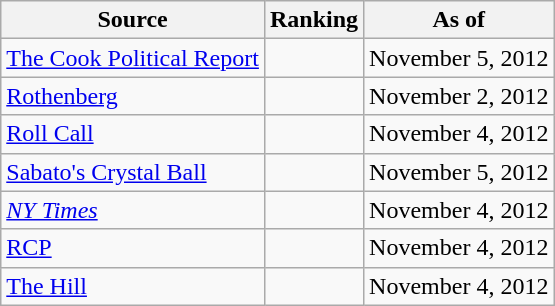<table class="wikitable" style="text-align:center">
<tr>
<th>Source</th>
<th>Ranking</th>
<th>As of</th>
</tr>
<tr>
<td align=left><a href='#'>The Cook Political Report</a></td>
<td></td>
<td>November 5, 2012</td>
</tr>
<tr>
<td align=left><a href='#'>Rothenberg</a></td>
<td></td>
<td>November 2, 2012</td>
</tr>
<tr>
<td align=left><a href='#'>Roll Call</a></td>
<td></td>
<td>November 4, 2012</td>
</tr>
<tr>
<td align=left><a href='#'>Sabato's Crystal Ball</a></td>
<td></td>
<td>November 5, 2012</td>
</tr>
<tr>
<td align=left><a href='#'><em>NY Times</em></a></td>
<td></td>
<td>November 4, 2012</td>
</tr>
<tr>
<td align="left"><a href='#'>RCP</a></td>
<td></td>
<td>November 4, 2012</td>
</tr>
<tr>
<td align=left><a href='#'>The Hill</a></td>
<td></td>
<td>November 4, 2012</td>
</tr>
</table>
